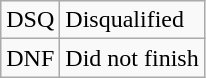<table class="wikitable">
<tr>
<td style="text-align:center;">DSQ</td>
<td>Disqualified</td>
</tr>
<tr>
<td style="text-align:center;">DNF</td>
<td>Did not finish</td>
</tr>
</table>
